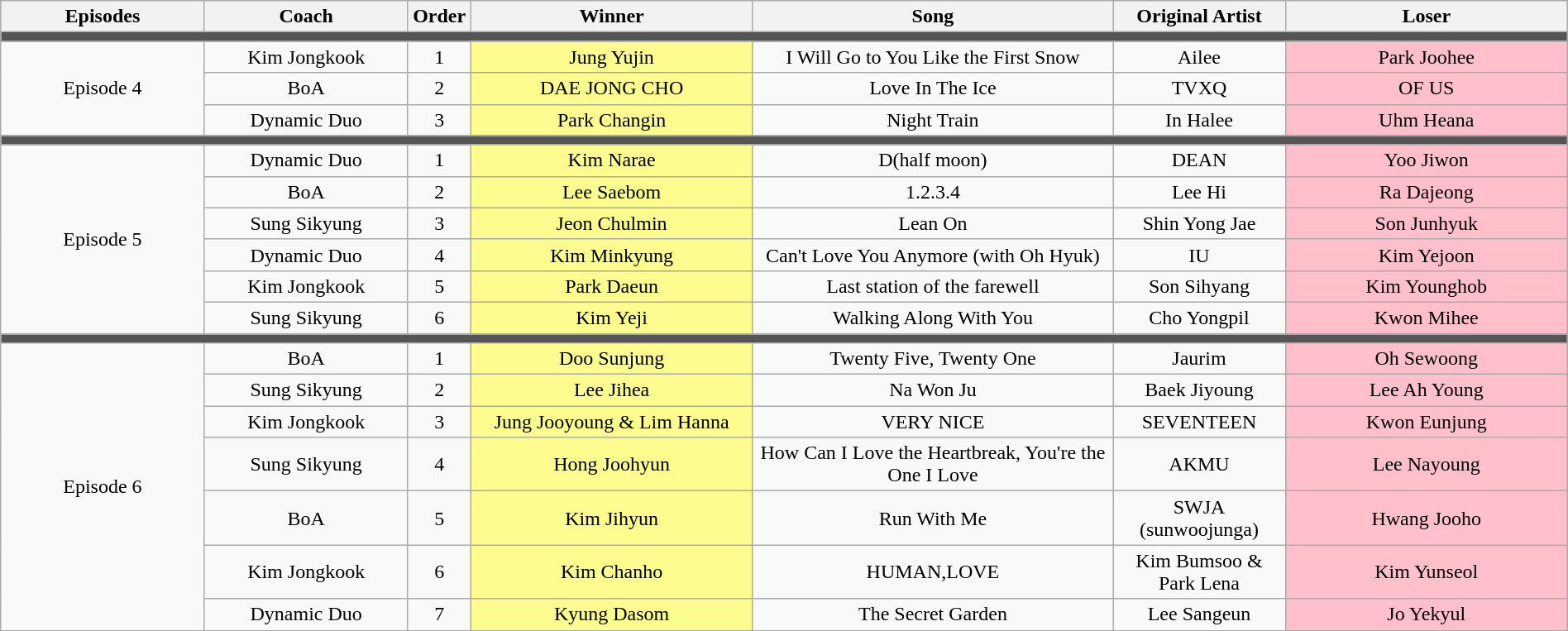<table class="wikitable" style="text-align: center; width:100%;">
<tr>
<th style="width:13%;">Episodes</th>
<th style="width:13%;">Coach</th>
<th style="width:04%;">Order</th>
<th style="width:18%;">Winner</th>
<th style="width:23%;">Song</th>
<th style="width:11%;">Original Artist</th>
<th style="width:18%;">Loser</th>
</tr>
<tr>
<td colspan="7" style="background:#555;"></td>
</tr>
<tr>
<td rowspan="3">Episode 4<br><small></small></td>
<td>Kim Jongkook</td>
<td>1</td>
<td style="background:#fdfc8f;">Jung Yujin</td>
<td>I Will Go to You Like the First Snow</td>
<td>Ailee</td>
<td style="background:pink;">Park Joohee</td>
</tr>
<tr>
<td>BoA</td>
<td>2</td>
<td style="background:#fdfc8f;">DAE JONG CHO</td>
<td>Love In The Ice</td>
<td>TVXQ</td>
<td style="background:pink;">OF US</td>
</tr>
<tr>
<td>Dynamic Duo</td>
<td>3</td>
<td style="background:#fdfc8f;">Park Changin</td>
<td>Night Train</td>
<td>In Halee</td>
<td style="background:pink;">Uhm Heana</td>
</tr>
<tr>
<td colspan="7" style="background:#555;"></td>
</tr>
<tr>
<td rowspan="6">Episode 5<br><small></small></td>
<td>Dynamic Duo</td>
<td>1</td>
<td style="background:#fdfc8f;">Kim Narae</td>
<td>D(half moon)</td>
<td>DEAN</td>
<td style="background:pink;">Yoo Jiwon</td>
</tr>
<tr>
<td>BoA</td>
<td>2</td>
<td style="background:#fdfc8f;">Lee Saebom</td>
<td>1.2.3.4</td>
<td>Lee Hi</td>
<td style="background:pink;">Ra Dajeong</td>
</tr>
<tr>
<td>Sung Sikyung</td>
<td>3</td>
<td style="background:#fdfc8f;">Jeon Chulmin</td>
<td>Lean On</td>
<td>Shin Yong Jae</td>
<td style="background:pink;">Son Junhyuk</td>
</tr>
<tr>
<td>Dynamic Duo</td>
<td>4</td>
<td style="background:#fdfc8f;">Kim Minkyung</td>
<td>Can't Love You Anymore (with Oh Hyuk)</td>
<td>IU</td>
<td style="background:pink;">Kim Yejoon</td>
</tr>
<tr>
<td>Kim Jongkook</td>
<td>5</td>
<td style="background:#fdfc8f;">Park Daeun</td>
<td>Last station of the farewell</td>
<td>Son Sihyang</td>
<td style="background:pink;">Kim Younghob</td>
</tr>
<tr>
<td>Sung Sikyung</td>
<td>6</td>
<td style="background:#fdfc8f;">Kim Yeji</td>
<td>Walking Along With You</td>
<td>Cho Yongpil</td>
<td style="background:pink;">Kwon Mihee</td>
</tr>
<tr>
<td colspan="7" style="background:#555;"></td>
</tr>
<tr>
<td rowspan="7">Episode 6<br><small></small></td>
<td>BoA</td>
<td>1</td>
<td style="background:#fdfc8f;">Doo Sunjung</td>
<td>Twenty Five, Twenty One</td>
<td>Jaurim</td>
<td style="background:pink;">Oh Sewoong</td>
</tr>
<tr>
<td>Sung Sikyung</td>
<td>2</td>
<td style="background:#fdfc8f;">Lee Jihea</td>
<td>Na Won Ju</td>
<td>Baek Jiyoung</td>
<td style="background:pink;">Lee Ah Young</td>
</tr>
<tr>
<td>Kim Jongkook</td>
<td>3</td>
<td style="background:#fdfc8f;">Jung Jooyoung & Lim Hanna</td>
<td>VERY NICE</td>
<td>SEVENTEEN</td>
<td style="background:pink;">Kwon Eunjung</td>
</tr>
<tr>
<td>Sung Sikyung</td>
<td>4</td>
<td style="background:#fdfc8f;">Hong Joohyun</td>
<td>How Can I Love the Heartbreak, You're the One I Love</td>
<td>AKMU</td>
<td style="background:pink;">Lee Nayoung</td>
</tr>
<tr>
<td>BoA</td>
<td>5</td>
<td style="background:#fdfc8f;">Kim Jihyun</td>
<td>Run With Me</td>
<td>SWJA (sunwoojunga)</td>
<td style="background:pink;">Hwang Jooho</td>
</tr>
<tr>
<td>Kim Jongkook</td>
<td>6</td>
<td style="background:#fdfc8f;">Kim Chanho</td>
<td>HUMAN,LOVE</td>
<td>Kim Bumsoo & Park Lena</td>
<td style="background:pink;">Kim Yunseol</td>
</tr>
<tr>
<td>Dynamic Duo</td>
<td>7</td>
<td style="background:#fdfc8f;">Kyung Dasom</td>
<td>The Secret Garden</td>
<td>Lee Sangeun</td>
<td style="background:pink;">Jo Yekyul</td>
</tr>
</table>
